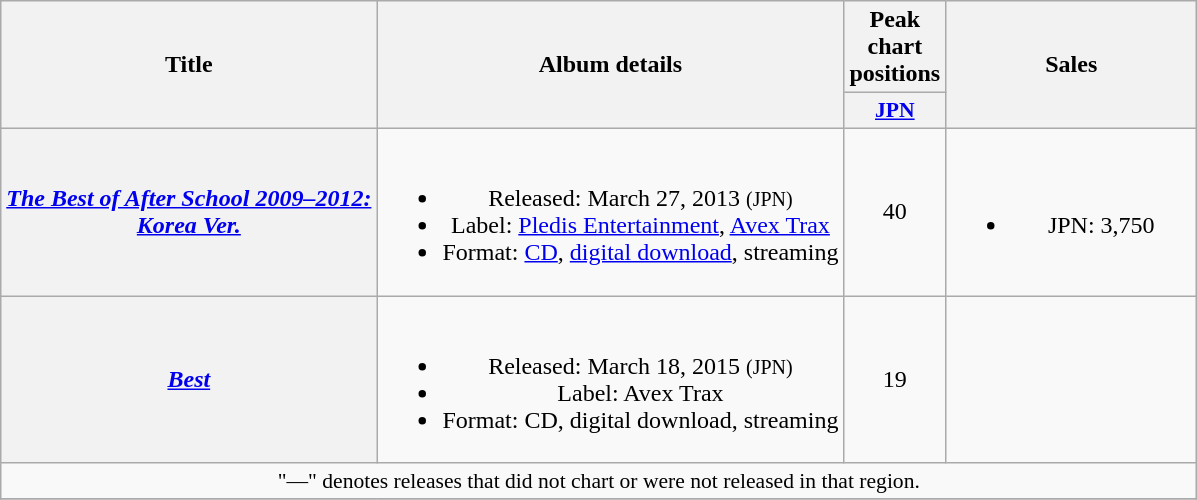<table class="wikitable plainrowheaders" style="text-align:center;">
<tr>
<th rowspan="2">Title</th>
<th rowspan="2">Album details</th>
<th colspan="1">Peak chart positions</th>
<th rowspan="2" style="width:10em;">Sales</th>
</tr>
<tr>
<th scope="col" style="width:3em;font-size:90%;"><a href='#'>JPN</a><br></th>
</tr>
<tr>
<th scope="row"><em><a href='#'>The Best of After School 2009–2012:<br>Korea Ver.</a></em></th>
<td><br><ul><li>Released: March 27, 2013 <small>(JPN)</small></li><li>Label: <a href='#'>Pledis Entertainment</a>, <a href='#'>Avex Trax</a></li><li>Format: <a href='#'>CD</a>, <a href='#'>digital download</a>, streaming</li></ul></td>
<td>40</td>
<td><br><ul><li>JPN: 3,750</li></ul></td>
</tr>
<tr>
<th scope="row"><em><a href='#'>Best</a></em></th>
<td><br><ul><li>Released: March 18, 2015 <small>(JPN)</small></li><li>Label: Avex Trax</li><li>Format: CD, digital download, streaming</li></ul></td>
<td>19</td>
</tr>
<tr>
<td colspan="4" style="font-size:90%">"—" denotes releases that did not chart or were not released in that region.</td>
</tr>
<tr>
</tr>
</table>
